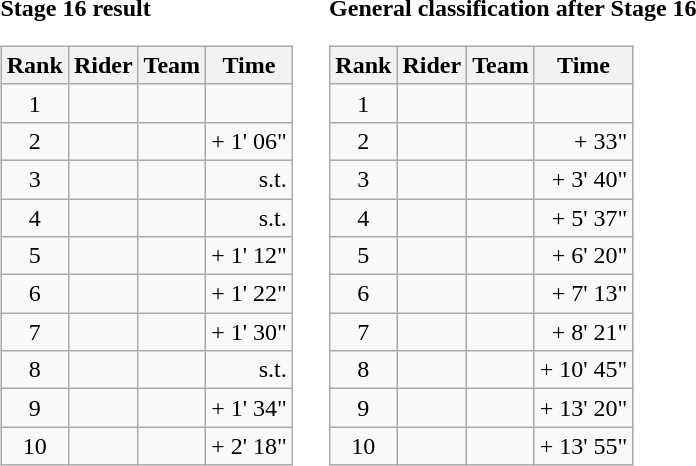<table>
<tr>
<td><strong>Stage 16 result</strong><br><table class="wikitable">
<tr>
<th scope="col">Rank</th>
<th scope="col">Rider</th>
<th scope="col">Team</th>
<th scope="col">Time</th>
</tr>
<tr>
<td style="text-align:center;">1</td>
<td></td>
<td></td>
<td style="text-align:right;"></td>
</tr>
<tr>
<td style="text-align:center;">2</td>
<td></td>
<td></td>
<td style="text-align:right;">+ 1' 06"</td>
</tr>
<tr>
<td style="text-align:center;">3</td>
<td></td>
<td></td>
<td style="text-align:right;">s.t.</td>
</tr>
<tr>
<td style="text-align:center;">4</td>
<td></td>
<td></td>
<td style="text-align:right;">s.t.</td>
</tr>
<tr>
<td style="text-align:center;">5</td>
<td></td>
<td></td>
<td style="text-align:right;">+ 1' 12"</td>
</tr>
<tr>
<td style="text-align:center;">6</td>
<td></td>
<td></td>
<td style="text-align:right;">+ 1' 22"</td>
</tr>
<tr>
<td style="text-align:center;">7</td>
<td></td>
<td></td>
<td style="text-align:right;">+ 1' 30"</td>
</tr>
<tr>
<td style="text-align:center;">8</td>
<td></td>
<td></td>
<td style="text-align:right;">s.t.</td>
</tr>
<tr>
<td style="text-align:center;">9</td>
<td></td>
<td></td>
<td style="text-align:right;">+ 1' 34"</td>
</tr>
<tr>
<td style="text-align:center;">10</td>
<td></td>
<td></td>
<td style="text-align:right;">+ 2' 18"</td>
</tr>
</table>
</td>
<td></td>
<td><strong>General classification after Stage 16</strong><br><table class="wikitable">
<tr>
<th scope="col">Rank</th>
<th scope="col">Rider</th>
<th scope="col">Team</th>
<th scope="col">Time</th>
</tr>
<tr>
<td style="text-align:center;">1</td>
<td></td>
<td></td>
<td style="text-align:right;"></td>
</tr>
<tr>
<td style="text-align:center;">2</td>
<td></td>
<td></td>
<td style="text-align:right;">+ 33"</td>
</tr>
<tr>
<td style="text-align:center;">3</td>
<td></td>
<td></td>
<td style="text-align:right;">+ 3' 40"</td>
</tr>
<tr>
<td style="text-align:center;">4</td>
<td></td>
<td></td>
<td style="text-align:right;">+ 5' 37"</td>
</tr>
<tr>
<td style="text-align:center;">5</td>
<td></td>
<td></td>
<td style="text-align:right;">+ 6' 20"</td>
</tr>
<tr>
<td style="text-align:center;">6</td>
<td></td>
<td></td>
<td style="text-align:right;">+ 7' 13"</td>
</tr>
<tr>
<td style="text-align:center;">7</td>
<td></td>
<td></td>
<td style="text-align:right;">+ 8' 21"</td>
</tr>
<tr>
<td style="text-align:center;">8</td>
<td></td>
<td></td>
<td style="text-align:right;">+ 10' 45"</td>
</tr>
<tr>
<td style="text-align:center;">9</td>
<td></td>
<td></td>
<td style="text-align:right;">+ 13' 20"</td>
</tr>
<tr>
<td style="text-align:center;">10</td>
<td></td>
<td></td>
<td style="text-align:right;">+ 13' 55"</td>
</tr>
</table>
</td>
</tr>
</table>
